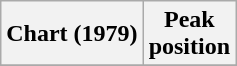<table class="wikitable plainrowheaders" style="text-align:center">
<tr>
<th scope="col">Chart (1979)</th>
<th scope="col">Peak<br>position</th>
</tr>
<tr>
</tr>
</table>
